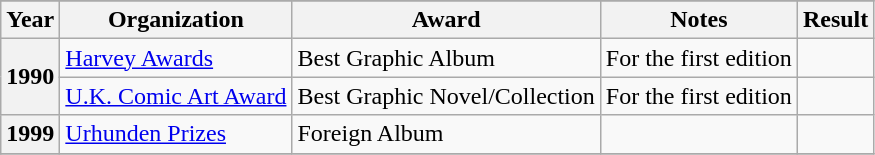<table class="wikitable sortable">
<tr>
</tr>
<tr>
<th scope="col">Year</th>
<th scope="col">Organization</th>
<th scope="col">Award</th>
<th scope="col">Notes</th>
<th scope="col">Result</th>
</tr>
<tr>
<th scope="row" rowspan="2">1990</th>
<td><a href='#'>Harvey Awards</a></td>
<td>Best Graphic Album</td>
<td>For the first edition</td>
<td></td>
</tr>
<tr>
<td><a href='#'>U.K. Comic Art Award</a></td>
<td>Best Graphic Novel/Collection</td>
<td>For the first edition</td>
<td></td>
</tr>
<tr>
<th scope="row">1999</th>
<td><a href='#'>Urhunden Prizes</a></td>
<td>Foreign Album</td>
<td></td>
<td></td>
</tr>
<tr>
</tr>
</table>
